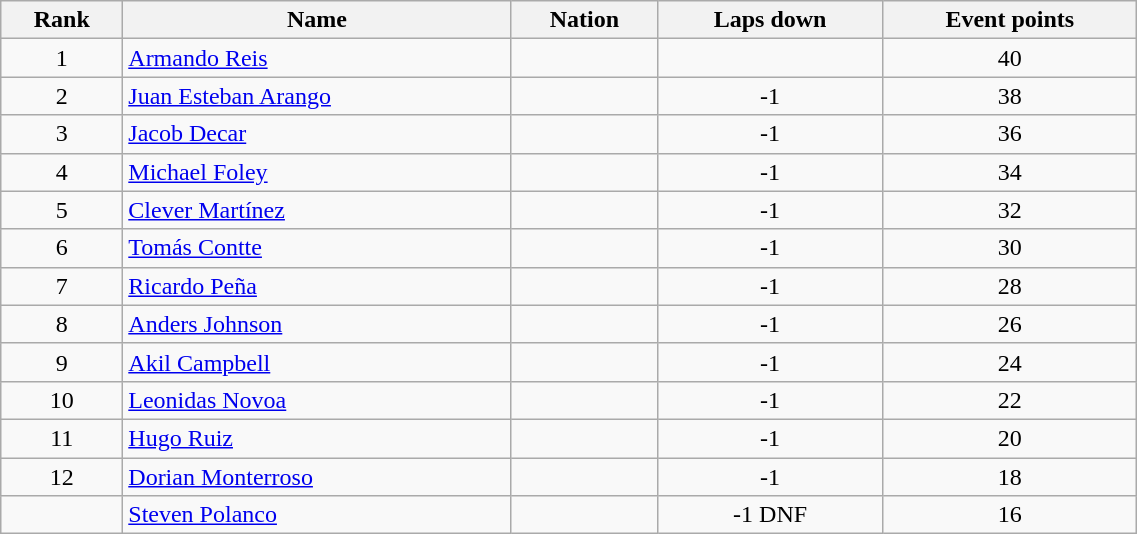<table class="wikitable sortable" style="text-align:center" width=60%>
<tr>
<th>Rank</th>
<th>Name</th>
<th>Nation</th>
<th>Laps down</th>
<th>Event points</th>
</tr>
<tr>
<td>1</td>
<td align=left><a href='#'>Armando Reis</a></td>
<td align=left></td>
<td></td>
<td>40</td>
</tr>
<tr>
<td>2</td>
<td align=left><a href='#'>Juan Esteban Arango</a></td>
<td align=left></td>
<td>-1</td>
<td>38</td>
</tr>
<tr>
<td>3</td>
<td align=left><a href='#'>Jacob Decar</a></td>
<td align=left></td>
<td>-1</td>
<td>36</td>
</tr>
<tr>
<td>4</td>
<td align=left><a href='#'>Michael Foley</a></td>
<td align=left></td>
<td>-1</td>
<td>34</td>
</tr>
<tr>
<td>5</td>
<td align=left><a href='#'>Clever Martínez</a></td>
<td align=left></td>
<td>-1</td>
<td>32</td>
</tr>
<tr>
<td>6</td>
<td align=left><a href='#'>Tomás Contte</a></td>
<td align=left></td>
<td>-1</td>
<td>30</td>
</tr>
<tr>
<td>7</td>
<td align=left><a href='#'>Ricardo Peña</a></td>
<td align=left></td>
<td>-1</td>
<td>28</td>
</tr>
<tr>
<td>8</td>
<td align=left><a href='#'>Anders Johnson</a></td>
<td align=left></td>
<td>-1</td>
<td>26</td>
</tr>
<tr>
<td>9</td>
<td align=left><a href='#'>Akil Campbell</a></td>
<td align=left></td>
<td>-1</td>
<td>24</td>
</tr>
<tr>
<td>10</td>
<td align=left><a href='#'>Leonidas Novoa</a></td>
<td align=left></td>
<td>-1</td>
<td>22</td>
</tr>
<tr>
<td>11</td>
<td align=left><a href='#'>Hugo Ruiz</a></td>
<td align=left></td>
<td>-1</td>
<td>20</td>
</tr>
<tr>
<td>12</td>
<td align=left><a href='#'>Dorian Monterroso</a></td>
<td align=left></td>
<td>-1</td>
<td>18</td>
</tr>
<tr>
<td></td>
<td align=left><a href='#'>Steven Polanco</a></td>
<td align=left></td>
<td>-1 DNF</td>
<td>16</td>
</tr>
</table>
